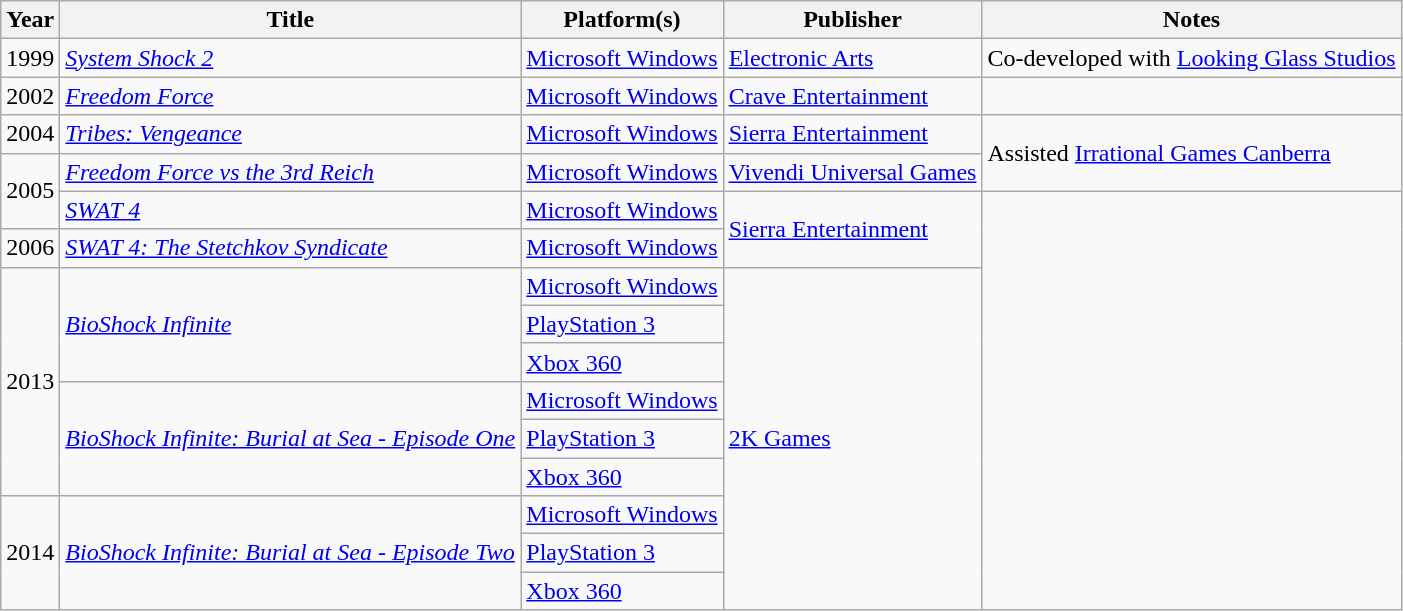<table class="wikitable sortable">
<tr>
<th>Year</th>
<th>Title</th>
<th>Platform(s)</th>
<th>Publisher</th>
<th>Notes</th>
</tr>
<tr>
<td>1999</td>
<td><em><a href='#'>System Shock 2</a></em></td>
<td><a href='#'>Microsoft Windows</a></td>
<td><a href='#'>Electronic Arts</a></td>
<td>Co-developed with <a href='#'>Looking Glass Studios</a></td>
</tr>
<tr>
<td>2002</td>
<td><em><a href='#'>Freedom Force</a></em></td>
<td><a href='#'>Microsoft Windows</a></td>
<td><a href='#'>Crave Entertainment</a></td>
</tr>
<tr>
<td>2004</td>
<td><em><a href='#'>Tribes: Vengeance</a></em></td>
<td><a href='#'>Microsoft Windows</a></td>
<td><a href='#'>Sierra Entertainment</a></td>
<td rowspan="2">Assisted <a href='#'>Irrational Games Canberra</a></td>
</tr>
<tr>
<td rowspan="2">2005</td>
<td><em><a href='#'>Freedom Force vs the 3rd Reich</a></em></td>
<td><a href='#'>Microsoft Windows</a></td>
<td><a href='#'>Vivendi Universal Games</a></td>
</tr>
<tr>
<td><em><a href='#'>SWAT 4</a></em></td>
<td><a href='#'>Microsoft Windows</a></td>
<td rowspan="2"><a href='#'>Sierra Entertainment</a></td>
<td rowspan="11"></td>
</tr>
<tr>
<td>2006</td>
<td><em><a href='#'>SWAT 4: The Stetchkov Syndicate</a></em></td>
<td><a href='#'>Microsoft Windows</a></td>
</tr>
<tr>
<td rowspan="6">2013</td>
<td rowspan="3"><em><a href='#'>BioShock Infinite</a></em></td>
<td><a href='#'>Microsoft Windows</a></td>
<td rowspan="9"><a href='#'>2K Games</a></td>
</tr>
<tr>
<td><a href='#'>PlayStation 3</a></td>
</tr>
<tr>
<td><a href='#'>Xbox 360</a></td>
</tr>
<tr>
<td rowspan="3"><em><a href='#'>BioShock Infinite: Burial at Sea - Episode One</a></em></td>
<td><a href='#'>Microsoft Windows</a></td>
</tr>
<tr>
<td><a href='#'>PlayStation 3</a></td>
</tr>
<tr>
<td><a href='#'>Xbox 360</a></td>
</tr>
<tr>
<td rowspan="3">2014</td>
<td rowspan="3"><em><a href='#'>BioShock Infinite: Burial at Sea - Episode Two</a></em></td>
<td><a href='#'>Microsoft Windows</a></td>
</tr>
<tr>
<td><a href='#'>PlayStation 3</a></td>
</tr>
<tr>
<td><a href='#'>Xbox 360</a></td>
</tr>
</table>
